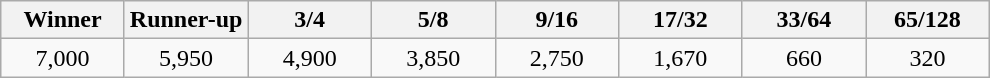<table class="wikitable">
<tr>
<th width=75>Winner</th>
<th width=75>Runner-up</th>
<th width=75>3/4</th>
<th width=75>5/8</th>
<th width=75>9/16</th>
<th width=75>17/32</th>
<th width=75>33/64</th>
<th width=75>65/128</th>
</tr>
<tr>
<td align=center>7,000</td>
<td align=center>5,950</td>
<td align=center>4,900</td>
<td align=center>3,850</td>
<td align=center>2,750</td>
<td align=center>1,670</td>
<td align=center>660</td>
<td align=center>320</td>
</tr>
</table>
